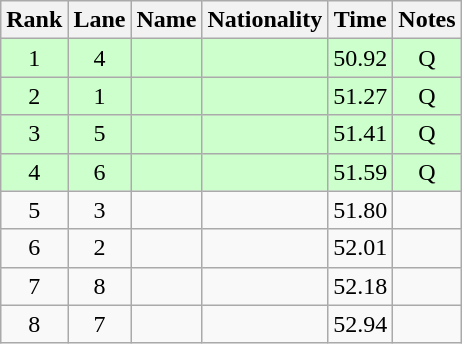<table class="wikitable sortable" style="text-align:center">
<tr>
<th>Rank</th>
<th>Lane</th>
<th>Name</th>
<th>Nationality</th>
<th>Time</th>
<th class="unsortable">Notes</th>
</tr>
<tr bgcolor="#ccffcc">
<td>1</td>
<td>4</td>
<td align="left"></td>
<td align="left"></td>
<td>50.92</td>
<td>Q</td>
</tr>
<tr bgcolor="#ccffcc">
<td>2</td>
<td>1</td>
<td align="left"></td>
<td align="left"></td>
<td>51.27</td>
<td>Q</td>
</tr>
<tr bgcolor="#ccffcc">
<td>3</td>
<td>5</td>
<td align="left"></td>
<td align="left"></td>
<td>51.41</td>
<td>Q</td>
</tr>
<tr bgcolor="#ccffcc">
<td>4</td>
<td>6</td>
<td align="left"></td>
<td align="left"></td>
<td>51.59</td>
<td>Q</td>
</tr>
<tr>
<td>5</td>
<td>3</td>
<td align="left"></td>
<td align="left"></td>
<td>51.80</td>
<td></td>
</tr>
<tr>
<td>6</td>
<td>2</td>
<td align="left"></td>
<td align="left"></td>
<td>52.01</td>
<td></td>
</tr>
<tr>
<td>7</td>
<td>8</td>
<td align="left"></td>
<td align="left"></td>
<td>52.18</td>
<td></td>
</tr>
<tr>
<td>8</td>
<td>7</td>
<td align="left"></td>
<td align="left"></td>
<td>52.94</td>
<td></td>
</tr>
</table>
